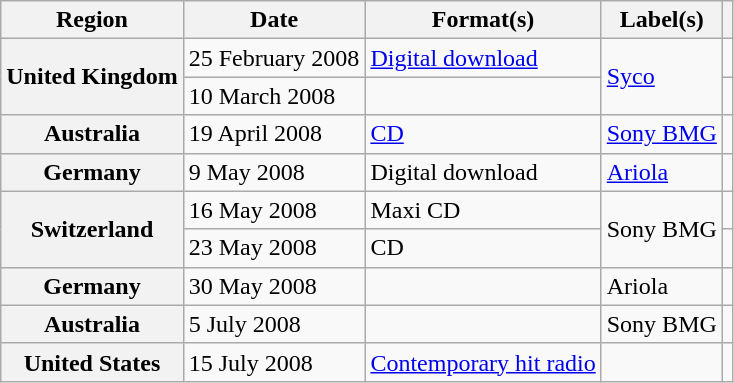<table class="wikitable plainrowheaders">
<tr>
<th scope="col">Region</th>
<th scope="col">Date</th>
<th scope="col">Format(s)</th>
<th scope="col">Label(s)</th>
<th scope="col"></th>
</tr>
<tr>
<th scope="row" rowspan="2">United Kingdom</th>
<td>25 February 2008</td>
<td><a href='#'>Digital download</a></td>
<td rowspan="2"><a href='#'>Syco</a></td>
<td></td>
</tr>
<tr>
<td>10 March 2008</td>
<td></td>
<td></td>
</tr>
<tr>
<th scope="row">Australia</th>
<td>19 April 2008</td>
<td><a href='#'>CD</a></td>
<td><a href='#'>Sony BMG</a></td>
<td></td>
</tr>
<tr>
<th scope="row">Germany</th>
<td>9 May 2008</td>
<td>Digital download</td>
<td><a href='#'>Ariola</a></td>
<td></td>
</tr>
<tr>
<th scope="row" rowspan="2">Switzerland</th>
<td>16 May 2008</td>
<td>Maxi CD</td>
<td rowspan="2">Sony BMG</td>
<td></td>
</tr>
<tr>
<td>23 May 2008</td>
<td>CD</td>
<td></td>
</tr>
<tr>
<th scope="row">Germany</th>
<td>30 May 2008</td>
<td></td>
<td>Ariola</td>
<td></td>
</tr>
<tr>
<th scope="row">Australia</th>
<td>5 July 2008</td>
<td></td>
<td>Sony BMG</td>
<td></td>
</tr>
<tr>
<th scope="row">United States</th>
<td>15 July 2008</td>
<td><a href='#'>Contemporary hit radio</a></td>
<td></td>
<td></td>
</tr>
</table>
